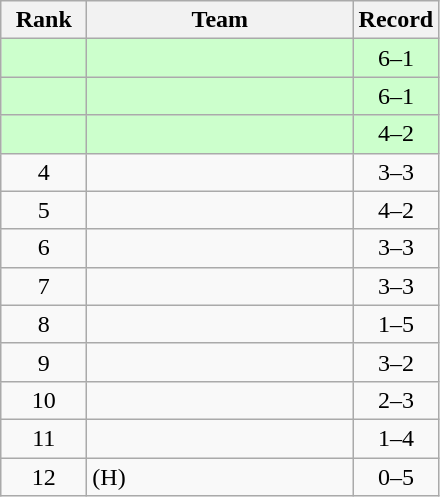<table class="wikitable" style="text-align: center">
<tr>
<th width=50>Rank</th>
<th width=170>Team</th>
<th width=50>Record</th>
</tr>
<tr bgcolor=#ccffcc>
<td></td>
<td align=left></td>
<td>6–1</td>
</tr>
<tr bgcolor=#ccffcc>
<td></td>
<td align=left></td>
<td>6–1</td>
</tr>
<tr bgcolor=#ccffcc>
<td></td>
<td align=left></td>
<td>4–2</td>
</tr>
<tr>
<td>4</td>
<td align=left></td>
<td>3–3</td>
</tr>
<tr>
<td>5</td>
<td align=left></td>
<td>4–2</td>
</tr>
<tr>
<td>6</td>
<td align=left></td>
<td>3–3</td>
</tr>
<tr>
<td>7</td>
<td align=left></td>
<td>3–3</td>
</tr>
<tr>
<td>8</td>
<td align=left></td>
<td>1–5</td>
</tr>
<tr>
<td>9</td>
<td align=left></td>
<td>3–2</td>
</tr>
<tr>
<td>10</td>
<td align=left></td>
<td>2–3</td>
</tr>
<tr>
<td>11</td>
<td align=left></td>
<td>1–4</td>
</tr>
<tr>
<td>12</td>
<td align=left> (H)</td>
<td>0–5</td>
</tr>
</table>
